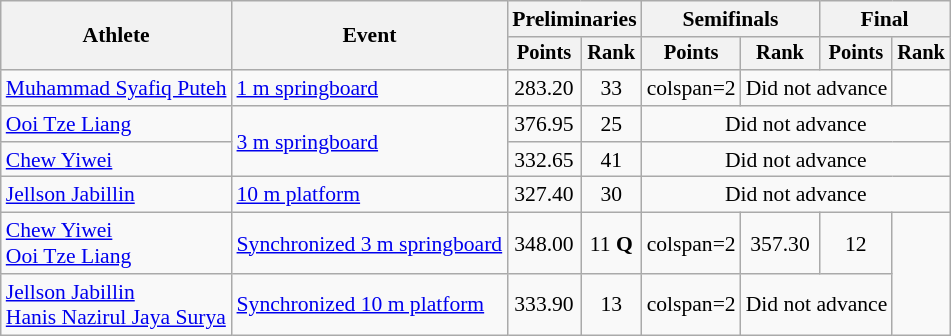<table class=wikitable style="font-size:90%;">
<tr>
<th rowspan="2">Athlete</th>
<th rowspan="2">Event</th>
<th colspan="2">Preliminaries</th>
<th colspan="2">Semifinals</th>
<th colspan="2">Final</th>
</tr>
<tr style="font-size:95%">
<th>Points</th>
<th>Rank</th>
<th>Points</th>
<th>Rank</th>
<th>Points</th>
<th>Rank</th>
</tr>
<tr align=center>
<td align=left><a href='#'>Muhammad Syafiq Puteh</a></td>
<td align=left><a href='#'>1 m springboard</a></td>
<td>283.20</td>
<td>33</td>
<td>colspan=2 </td>
<td colspan=2>Did not advance</td>
</tr>
<tr align=center>
<td align=left><a href='#'>Ooi Tze Liang</a></td>
<td align=left rowspan=2><a href='#'>3 m springboard</a></td>
<td>376.95</td>
<td>25</td>
<td colspan=4>Did not advance</td>
</tr>
<tr align=center>
<td align=left><a href='#'>Chew Yiwei</a></td>
<td>332.65</td>
<td>41</td>
<td colspan=4>Did not advance</td>
</tr>
<tr align=center>
<td align=left><a href='#'>Jellson Jabillin</a></td>
<td align=left><a href='#'>10 m platform</a></td>
<td>327.40</td>
<td>30</td>
<td colspan=4>Did not advance</td>
</tr>
<tr align=center>
<td align=left><a href='#'>Chew Yiwei</a><br><a href='#'>Ooi Tze Liang</a></td>
<td align=left><a href='#'>Synchronized 3 m springboard</a></td>
<td>348.00</td>
<td>11 <strong>Q</strong></td>
<td>colspan=2 </td>
<td>357.30</td>
<td>12</td>
</tr>
<tr align=center>
<td align=left><a href='#'>Jellson Jabillin</a><br><a href='#'>Hanis Nazirul Jaya Surya</a></td>
<td align=left><a href='#'>Synchronized 10 m platform</a></td>
<td>333.90</td>
<td>13</td>
<td>colspan=2 </td>
<td colspan=2>Did not advance</td>
</tr>
</table>
